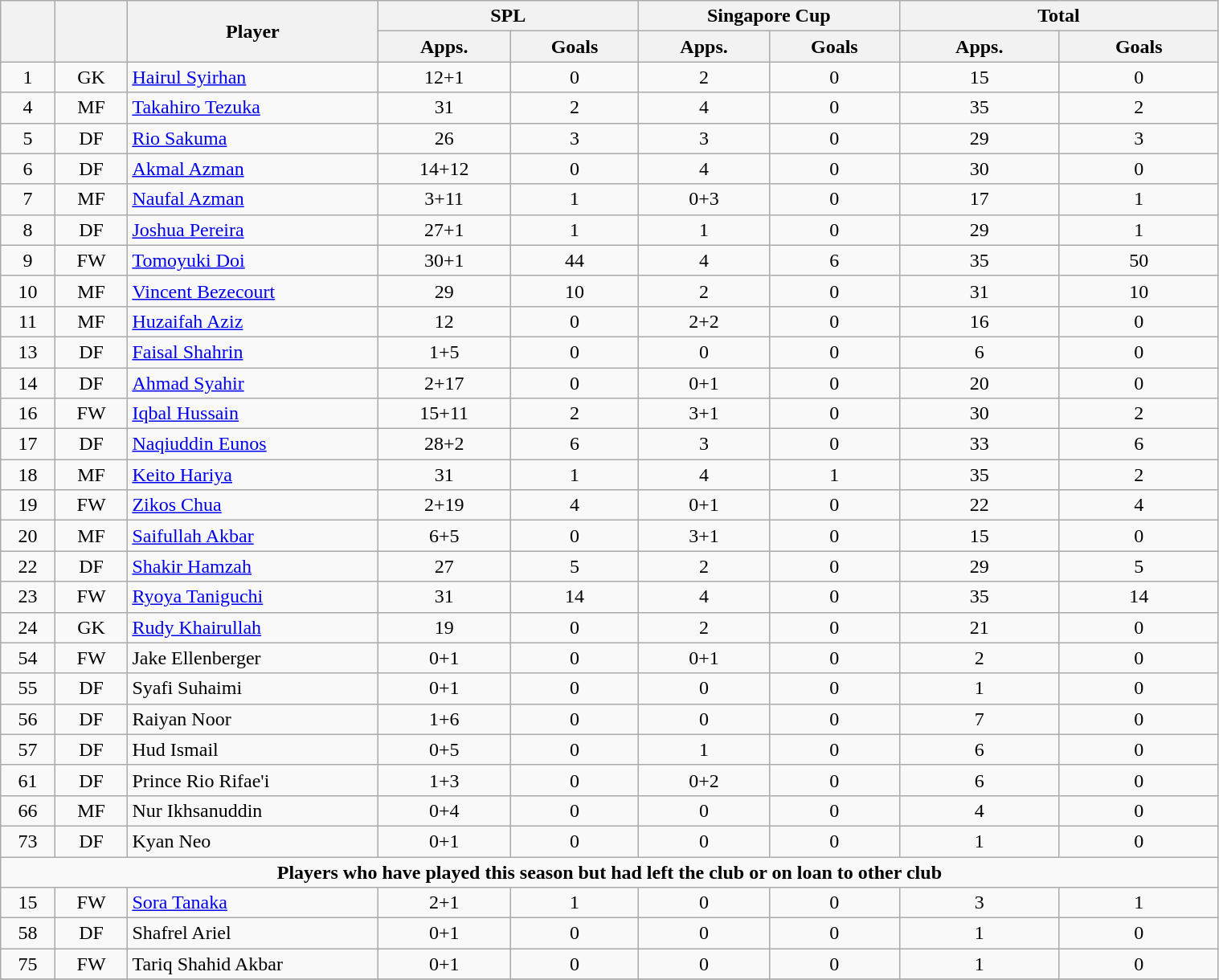<table class="wikitable" style="text-align:center; font-size:100%; width:80%;">
<tr>
<th rowspan=2></th>
<th rowspan=2></th>
<th rowspan=2 width="200">Player</th>
<th colspan=2 width="105">SPL</th>
<th colspan=2 width="105">Singapore Cup</th>
<th colspan=2 width="130">Total</th>
</tr>
<tr>
<th>Apps.</th>
<th>Goals</th>
<th>Apps.</th>
<th>Goals</th>
<th>Apps.</th>
<th>Goals</th>
</tr>
<tr>
<td>1</td>
<td>GK</td>
<td align="left"> <a href='#'>Hairul Syirhan</a></td>
<td>12+1</td>
<td>0</td>
<td>2</td>
<td>0</td>
<td>15</td>
<td>0</td>
</tr>
<tr>
<td>4</td>
<td>MF</td>
<td align="left"> <a href='#'>Takahiro Tezuka</a></td>
<td>31</td>
<td>2</td>
<td>4</td>
<td>0</td>
<td>35</td>
<td>2</td>
</tr>
<tr>
<td>5</td>
<td>DF</td>
<td align="left"> <a href='#'>Rio Sakuma</a></td>
<td>26</td>
<td>3</td>
<td>3</td>
<td>0</td>
<td>29</td>
<td>3</td>
</tr>
<tr>
<td>6</td>
<td>DF</td>
<td align="left"> <a href='#'>Akmal Azman</a></td>
<td>14+12</td>
<td>0</td>
<td>4</td>
<td>0</td>
<td>30</td>
<td>0</td>
</tr>
<tr>
<td>7</td>
<td>MF</td>
<td align="left"> <a href='#'>Naufal Azman</a></td>
<td>3+11</td>
<td>1</td>
<td>0+3</td>
<td>0</td>
<td>17</td>
<td>1</td>
</tr>
<tr>
<td>8</td>
<td>DF</td>
<td align="left"> <a href='#'>Joshua Pereira</a></td>
<td>27+1</td>
<td>1</td>
<td>1</td>
<td>0</td>
<td>29</td>
<td>1</td>
</tr>
<tr>
<td>9</td>
<td>FW</td>
<td align="left"> <a href='#'>Tomoyuki Doi</a></td>
<td>30+1</td>
<td>44</td>
<td>4</td>
<td>6</td>
<td>35</td>
<td>50</td>
</tr>
<tr>
<td>10</td>
<td>MF</td>
<td align="left"> <a href='#'>Vincent Bezecourt</a></td>
<td>29</td>
<td>10</td>
<td>2</td>
<td>0</td>
<td>31</td>
<td>10</td>
</tr>
<tr>
<td>11</td>
<td>MF</td>
<td align="left"> <a href='#'>Huzaifah Aziz</a></td>
<td>12</td>
<td>0</td>
<td>2+2</td>
<td>0</td>
<td>16</td>
<td>0</td>
</tr>
<tr>
<td>13</td>
<td>DF</td>
<td align="left"> <a href='#'>Faisal Shahrin</a></td>
<td>1+5</td>
<td>0</td>
<td>0</td>
<td>0</td>
<td>6</td>
<td>0</td>
</tr>
<tr>
<td>14</td>
<td>DF</td>
<td align="left"> <a href='#'>Ahmad Syahir</a></td>
<td>2+17</td>
<td>0</td>
<td>0+1</td>
<td>0</td>
<td>20</td>
<td>0</td>
</tr>
<tr>
<td>16</td>
<td>FW</td>
<td align="left"> <a href='#'>Iqbal Hussain</a></td>
<td>15+11</td>
<td>2</td>
<td>3+1</td>
<td>0</td>
<td>30</td>
<td>2</td>
</tr>
<tr>
<td>17</td>
<td>DF</td>
<td align="left"> <a href='#'>Naqiuddin Eunos</a></td>
<td>28+2</td>
<td>6</td>
<td>3</td>
<td>0</td>
<td>33</td>
<td>6</td>
</tr>
<tr>
<td>18</td>
<td>MF</td>
<td align="left"> <a href='#'>Keito Hariya</a></td>
<td>31</td>
<td>1</td>
<td>4</td>
<td>1</td>
<td>35</td>
<td>2</td>
</tr>
<tr>
<td>19</td>
<td>FW</td>
<td align="left"> <a href='#'>Zikos Chua</a></td>
<td>2+19</td>
<td>4</td>
<td>0+1</td>
<td>0</td>
<td>22</td>
<td>4</td>
</tr>
<tr>
<td>20</td>
<td>MF</td>
<td align="left"> <a href='#'>Saifullah Akbar</a></td>
<td>6+5</td>
<td>0</td>
<td>3+1</td>
<td>0</td>
<td>15</td>
<td>0</td>
</tr>
<tr>
<td>22</td>
<td>DF</td>
<td align="left"> <a href='#'>Shakir Hamzah</a></td>
<td>27</td>
<td>5</td>
<td>2</td>
<td>0</td>
<td>29</td>
<td>5</td>
</tr>
<tr>
<td>23</td>
<td>FW</td>
<td align="left"> <a href='#'>Ryoya Taniguchi</a></td>
<td>31</td>
<td>14</td>
<td>4</td>
<td>0</td>
<td>35</td>
<td>14</td>
</tr>
<tr>
<td>24</td>
<td>GK</td>
<td align="left"> <a href='#'>Rudy Khairullah</a></td>
<td>19</td>
<td>0</td>
<td>2</td>
<td>0</td>
<td>21</td>
<td>0</td>
</tr>
<tr>
<td>54</td>
<td>FW</td>
<td align="left"> Jake Ellenberger</td>
<td>0+1</td>
<td>0</td>
<td>0+1</td>
<td>0</td>
<td>2</td>
<td>0</td>
</tr>
<tr>
<td>55</td>
<td>DF</td>
<td align="left"> Syafi Suhaimi</td>
<td>0+1</td>
<td>0</td>
<td>0</td>
<td>0</td>
<td>1</td>
<td>0</td>
</tr>
<tr>
<td>56</td>
<td>DF</td>
<td align="left"> Raiyan Noor</td>
<td>1+6</td>
<td>0</td>
<td>0</td>
<td>0</td>
<td>7</td>
<td>0</td>
</tr>
<tr>
<td>57</td>
<td>DF</td>
<td align="left"> Hud Ismail</td>
<td>0+5</td>
<td>0</td>
<td>1</td>
<td>0</td>
<td>6</td>
<td>0</td>
</tr>
<tr>
<td>61</td>
<td>DF</td>
<td align="left"> Prince Rio Rifae'i</td>
<td>1+3</td>
<td>0</td>
<td>0+2</td>
<td>0</td>
<td>6</td>
<td>0</td>
</tr>
<tr>
<td>66</td>
<td>MF</td>
<td align="left"> Nur Ikhsanuddin</td>
<td>0+4</td>
<td>0</td>
<td>0</td>
<td>0</td>
<td>4</td>
<td>0</td>
</tr>
<tr>
<td>73</td>
<td>DF</td>
<td align="left"> Kyan Neo</td>
<td>0+1</td>
<td>0</td>
<td>0</td>
<td>0</td>
<td>1</td>
<td>0</td>
</tr>
<tr>
<td colspan="17"><strong>Players who have played this season but had left the club or on loan to other club</strong></td>
</tr>
<tr>
<td>15</td>
<td>FW</td>
<td align="left"> <a href='#'>Sora Tanaka</a></td>
<td>2+1</td>
<td>1</td>
<td>0</td>
<td>0</td>
<td>3</td>
<td>1</td>
</tr>
<tr>
<td>58</td>
<td>DF</td>
<td align="left"> Shafrel Ariel</td>
<td>0+1</td>
<td>0</td>
<td>0</td>
<td>0</td>
<td>1</td>
<td>0</td>
</tr>
<tr>
<td>75</td>
<td>FW</td>
<td align="left"> Tariq Shahid Akbar</td>
<td>0+1</td>
<td>0</td>
<td>0</td>
<td>0</td>
<td>1</td>
<td>0</td>
</tr>
<tr>
</tr>
</table>
